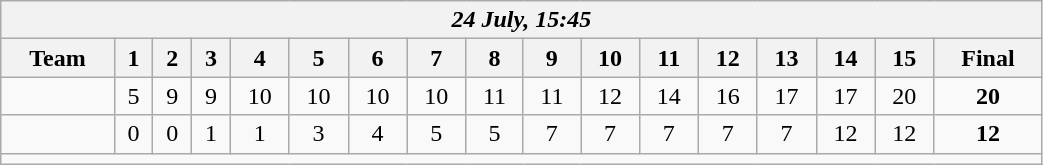<table class=wikitable style="text-align:center; width: 55%">
<tr>
<th colspan=17><em>24 July, 15:45</em></th>
</tr>
<tr>
<th>Team</th>
<th>1</th>
<th>2</th>
<th>3</th>
<th>4</th>
<th>5</th>
<th>6</th>
<th>7</th>
<th>8</th>
<th>9</th>
<th>10</th>
<th>11</th>
<th>12</th>
<th>13</th>
<th>14</th>
<th>15</th>
<th>Final</th>
</tr>
<tr>
<td align=left><strong></strong></td>
<td>5</td>
<td>9</td>
<td>9</td>
<td>10</td>
<td>10</td>
<td>10</td>
<td>10</td>
<td>11</td>
<td>11</td>
<td>12</td>
<td>14</td>
<td>16</td>
<td>17</td>
<td>17</td>
<td>20</td>
<td><strong>20</strong></td>
</tr>
<tr>
<td align=left></td>
<td>0</td>
<td>0</td>
<td>1</td>
<td>1</td>
<td>3</td>
<td>4</td>
<td>5</td>
<td>5</td>
<td>7</td>
<td>7</td>
<td>7</td>
<td>7</td>
<td>7</td>
<td>12</td>
<td>12</td>
<td><strong>12</strong></td>
</tr>
<tr>
<td colspan=17></td>
</tr>
</table>
